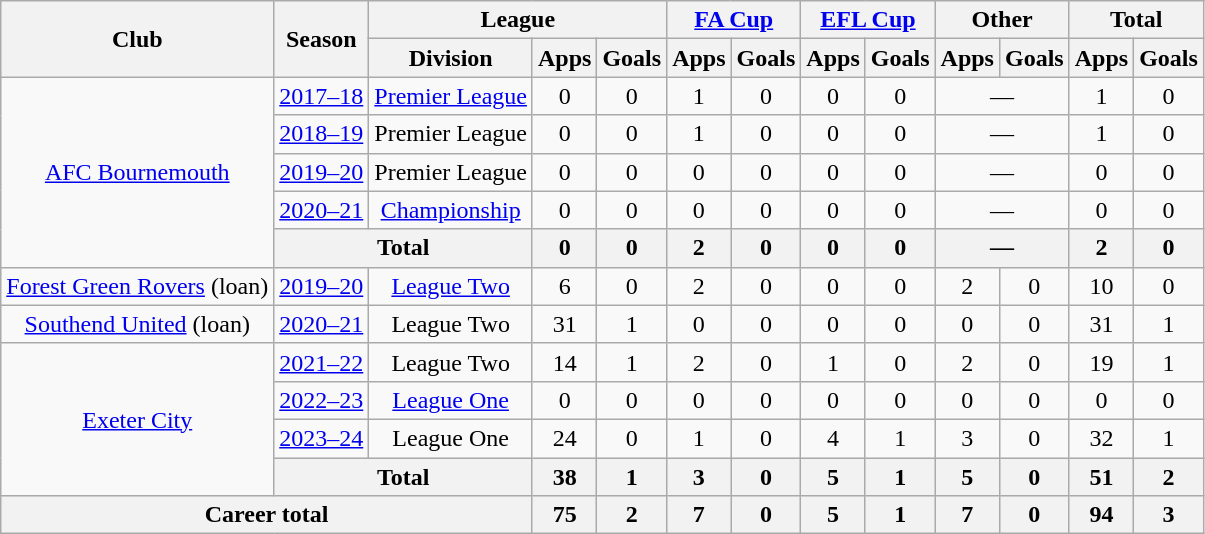<table class=wikitable style="text-align: center">
<tr>
<th rowspan=2>Club</th>
<th rowspan=2>Season</th>
<th colspan=3>League</th>
<th colspan=2><a href='#'>FA Cup</a></th>
<th colspan=2><a href='#'>EFL Cup</a></th>
<th colspan=2>Other</th>
<th colspan=2>Total</th>
</tr>
<tr>
<th>Division</th>
<th>Apps</th>
<th>Goals</th>
<th>Apps</th>
<th>Goals</th>
<th>Apps</th>
<th>Goals</th>
<th>Apps</th>
<th>Goals</th>
<th>Apps</th>
<th>Goals</th>
</tr>
<tr>
<td rowspan=5><a href='#'>AFC Bournemouth</a></td>
<td><a href='#'>2017–18</a></td>
<td><a href='#'>Premier League</a></td>
<td>0</td>
<td>0</td>
<td>1</td>
<td>0</td>
<td>0</td>
<td>0</td>
<td colspan=2>—</td>
<td>1</td>
<td>0</td>
</tr>
<tr>
<td><a href='#'>2018–19</a></td>
<td>Premier League</td>
<td>0</td>
<td>0</td>
<td>1</td>
<td>0</td>
<td>0</td>
<td>0</td>
<td colspan=2>—</td>
<td>1</td>
<td>0</td>
</tr>
<tr>
<td><a href='#'>2019–20</a></td>
<td>Premier League</td>
<td>0</td>
<td>0</td>
<td>0</td>
<td>0</td>
<td>0</td>
<td>0</td>
<td colspan=2>—</td>
<td>0</td>
<td>0</td>
</tr>
<tr>
<td><a href='#'>2020–21</a></td>
<td><a href='#'>Championship</a></td>
<td>0</td>
<td>0</td>
<td>0</td>
<td>0</td>
<td>0</td>
<td>0</td>
<td colspan=2>—</td>
<td>0</td>
<td>0</td>
</tr>
<tr>
<th colspan=2>Total</th>
<th>0</th>
<th>0</th>
<th>2</th>
<th>0</th>
<th>0</th>
<th>0</th>
<th colspan=2>—</th>
<th>2</th>
<th>0</th>
</tr>
<tr>
<td><a href='#'>Forest Green Rovers</a> (loan)</td>
<td><a href='#'>2019–20</a></td>
<td><a href='#'>League Two</a></td>
<td>6</td>
<td>0</td>
<td>2</td>
<td>0</td>
<td>0</td>
<td>0</td>
<td>2</td>
<td>0</td>
<td>10</td>
<td>0</td>
</tr>
<tr>
<td><a href='#'>Southend United</a> (loan)</td>
<td><a href='#'>2020–21</a></td>
<td>League Two</td>
<td>31</td>
<td>1</td>
<td>0</td>
<td>0</td>
<td>0</td>
<td>0</td>
<td>0</td>
<td>0</td>
<td>31</td>
<td>1</td>
</tr>
<tr>
<td rowspan="4"><a href='#'>Exeter City</a></td>
<td><a href='#'>2021–22</a></td>
<td>League Two</td>
<td>14</td>
<td>1</td>
<td>2</td>
<td>0</td>
<td>1</td>
<td>0</td>
<td>2</td>
<td>0</td>
<td>19</td>
<td>1</td>
</tr>
<tr>
<td><a href='#'>2022–23</a></td>
<td><a href='#'>League One</a></td>
<td>0</td>
<td>0</td>
<td>0</td>
<td>0</td>
<td>0</td>
<td>0</td>
<td>0</td>
<td>0</td>
<td>0</td>
<td>0</td>
</tr>
<tr>
<td><a href='#'>2023–24</a></td>
<td>League One</td>
<td>24</td>
<td>0</td>
<td>1</td>
<td>0</td>
<td>4</td>
<td>1</td>
<td>3</td>
<td>0</td>
<td>32</td>
<td>1</td>
</tr>
<tr>
<th colspan="2">Total</th>
<th>38</th>
<th>1</th>
<th>3</th>
<th>0</th>
<th>5</th>
<th>1</th>
<th>5</th>
<th>0</th>
<th>51</th>
<th>2</th>
</tr>
<tr>
<th colspan="3">Career total</th>
<th>75</th>
<th>2</th>
<th>7</th>
<th>0</th>
<th>5</th>
<th>1</th>
<th>7</th>
<th>0</th>
<th>94</th>
<th>3</th>
</tr>
</table>
